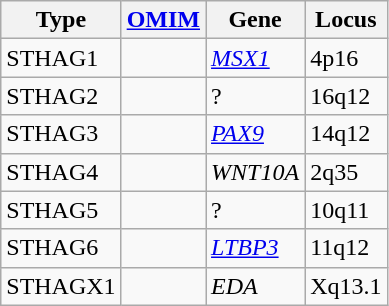<table class="wikitable">
<tr>
<th>Type</th>
<th><a href='#'>OMIM</a></th>
<th>Gene</th>
<th>Locus</th>
</tr>
<tr>
<td>STHAG1</td>
<td></td>
<td><em><a href='#'>MSX1</a></em></td>
<td>4p16</td>
</tr>
<tr>
<td>STHAG2</td>
<td></td>
<td>?</td>
<td>16q12</td>
</tr>
<tr>
<td>STHAG3</td>
<td></td>
<td><em><a href='#'>PAX9</a></em></td>
<td>14q12</td>
</tr>
<tr>
<td>STHAG4</td>
<td></td>
<td><em>WNT10A</em></td>
<td>2q35</td>
</tr>
<tr>
<td>STHAG5</td>
<td></td>
<td>?</td>
<td>10q11</td>
</tr>
<tr>
<td>STHAG6</td>
<td></td>
<td><em><a href='#'>LTBP3</a></em></td>
<td>11q12</td>
</tr>
<tr>
<td>STHAGX1</td>
<td></td>
<td><em>EDA</em></td>
<td>Xq13.1</td>
</tr>
</table>
